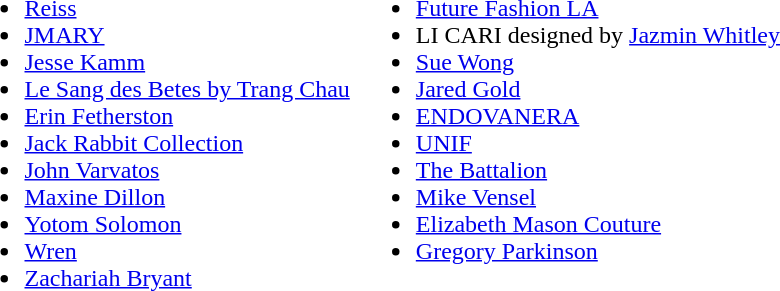<table>
<tr valign="top">
<td><br><ul><li><a href='#'>Reiss</a></li><li><a href='#'>JMARY</a></li><li><a href='#'>Jesse Kamm</a></li><li><a href='#'>Le Sang des Betes by Trang Chau</a></li><li><a href='#'>Erin Fetherston</a></li><li><a href='#'>Jack Rabbit Collection</a></li><li><a href='#'>John Varvatos</a></li><li><a href='#'>Maxine Dillon</a></li><li><a href='#'>Yotom Solomon</a></li><li><a href='#'>Wren</a></li><li><a href='#'>Zachariah Bryant</a></li></ul></td>
<td><br><ul><li><a href='#'>Future Fashion LA</a></li><li>LI CARI designed by <a href='#'>Jazmin Whitley</a></li><li><a href='#'>Sue Wong</a></li><li><a href='#'>Jared Gold</a></li><li><a href='#'>ENDOVANERA</a></li><li><a href='#'>UNIF</a></li><li><a href='#'>The Battalion</a></li><li><a href='#'>Mike Vensel</a></li><li><a href='#'>Elizabeth Mason Couture</a></li><li><a href='#'>Gregory Parkinson</a></li></ul></td>
</tr>
</table>
